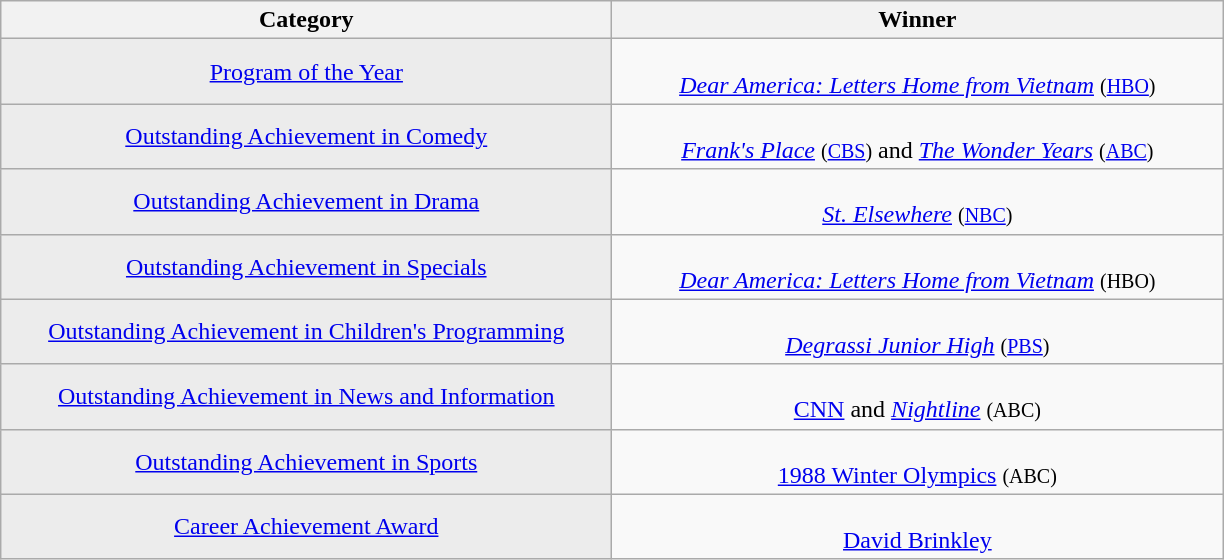<table class="wikitable">
<tr>
<th width="400">Category</th>
<th width="400">Winner</th>
</tr>
<tr>
<td align="center" style="background: #ececec; color: grey; vertical-align: middle; text-align: center;" class="table-na"><a href='#'>Program of the Year</a></td>
<td align="center"><br><em><a href='#'>Dear America: Letters Home from Vietnam</a></em> <small>(<a href='#'>HBO</a>)</small></td>
</tr>
<tr>
<td align="center" style="background: #ececec; color: grey; vertical-align: middle; text-align: center;" class="table-na"><a href='#'>Outstanding Achievement in Comedy</a></td>
<td align="center"><br><em><a href='#'>Frank's Place</a></em> <small>(<a href='#'>CBS</a>)</small> and <em><a href='#'>The Wonder Years</a></em> <small>(<a href='#'>ABC</a>)</small></td>
</tr>
<tr>
<td align="center" style="background: #ececec; color: grey; vertical-align: middle; text-align: center;" class="table-na"><a href='#'>Outstanding Achievement in Drama</a></td>
<td align="center"><br><em><a href='#'>St. Elsewhere</a></em> <small>(<a href='#'>NBC</a>)</small></td>
</tr>
<tr>
<td align="center" style="background: #ececec; color: grey; vertical-align: middle; text-align: center;" class="table-na"><a href='#'>Outstanding Achievement in Specials</a></td>
<td align="center"><br><em><a href='#'>Dear America: Letters Home from Vietnam</a></em> <small>(HBO)</small></td>
</tr>
<tr>
<td align="center" style="background: #ececec; color: grey; vertical-align: middle; text-align: center;" class="table-na"><a href='#'>Outstanding Achievement in Children's Programming</a></td>
<td align="center"><br><em><a href='#'>Degrassi Junior High</a></em> <small>(<a href='#'>PBS</a>)</small></td>
</tr>
<tr>
<td align="center" style="background: #ececec; color: grey; vertical-align: middle; text-align: center;" class="table-na"><a href='#'>Outstanding Achievement in News and Information</a></td>
<td align="center"><br><a href='#'>CNN</a> and <em><a href='#'>Nightline</a></em> <small>(ABC)</small></td>
</tr>
<tr>
<td align="center" style="background: #ececec; color: grey; vertical-align: middle; text-align: center;" class="table-na"><a href='#'>Outstanding Achievement in Sports</a></td>
<td align="center"><br><a href='#'>1988 Winter Olympics</a> <small>(ABC)</small></td>
</tr>
<tr>
<td align="center" style="background: #ececec; color: grey; vertical-align: middle; text-align: center;" class="table-na"><a href='#'>Career Achievement Award</a></td>
<td align="center"><br><a href='#'>David Brinkley</a></td>
</tr>
</table>
